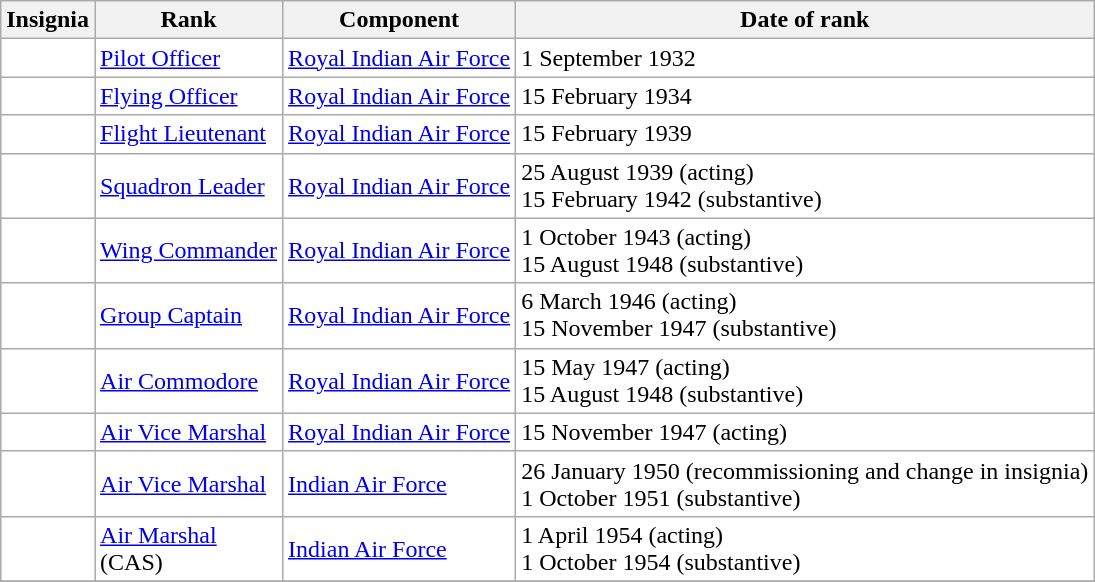<table class="wikitable" style="background:white">
<tr>
<th>Insignia</th>
<th>Rank</th>
<th>Component</th>
<th>Date of rank</th>
</tr>
<tr>
<td align="center"></td>
<td><a href='#'>Pilot Officer</a></td>
<td><a href='#'>Royal Indian Air Force</a></td>
<td>1 September 1932</td>
</tr>
<tr>
<td align="center"></td>
<td><a href='#'>Flying Officer</a></td>
<td><a href='#'>Royal Indian Air Force</a></td>
<td>15 February 1934</td>
</tr>
<tr>
<td align="center"></td>
<td><a href='#'>Flight Lieutenant</a></td>
<td><a href='#'>Royal Indian Air Force</a></td>
<td>15 February 1939</td>
</tr>
<tr>
<td align="center"></td>
<td><a href='#'>Squadron Leader</a></td>
<td><a href='#'>Royal Indian Air Force</a></td>
<td>25 August 1939 (acting)<br>15 February 1942 (substantive)</td>
</tr>
<tr>
<td align="center"></td>
<td><a href='#'>Wing Commander</a></td>
<td><a href='#'>Royal Indian Air Force</a></td>
<td>1 October 1943 (acting)<br>15 August 1948 (substantive)</td>
</tr>
<tr>
<td align="center"></td>
<td><a href='#'>Group Captain</a></td>
<td><a href='#'>Royal Indian Air Force</a></td>
<td>6 March 1946 (acting)<br>15 November 1947 (substantive)</td>
</tr>
<tr>
<td align="center"></td>
<td><a href='#'>Air Commodore</a></td>
<td><a href='#'>Royal Indian Air Force</a></td>
<td>15 May 1947 (acting)<br>15 August 1948 (substantive)</td>
</tr>
<tr>
<td align="center"></td>
<td><a href='#'>Air Vice Marshal</a></td>
<td><a href='#'>Royal Indian Air Force</a></td>
<td>15 November 1947 (acting)</td>
</tr>
<tr>
<td align="center"></td>
<td><a href='#'>Air Vice Marshal</a></td>
<td><a href='#'>Indian Air Force</a></td>
<td>26 January 1950 (recommissioning and change in insignia)<br>1 October 1951 (substantive)</td>
</tr>
<tr>
<td align="center"></td>
<td><a href='#'>Air Marshal</a><br>(CAS)</td>
<td><a href='#'>Indian Air Force</a></td>
<td>1 April 1954 (acting)<br> 1 October 1954 (substantive)</td>
</tr>
<tr>
</tr>
</table>
